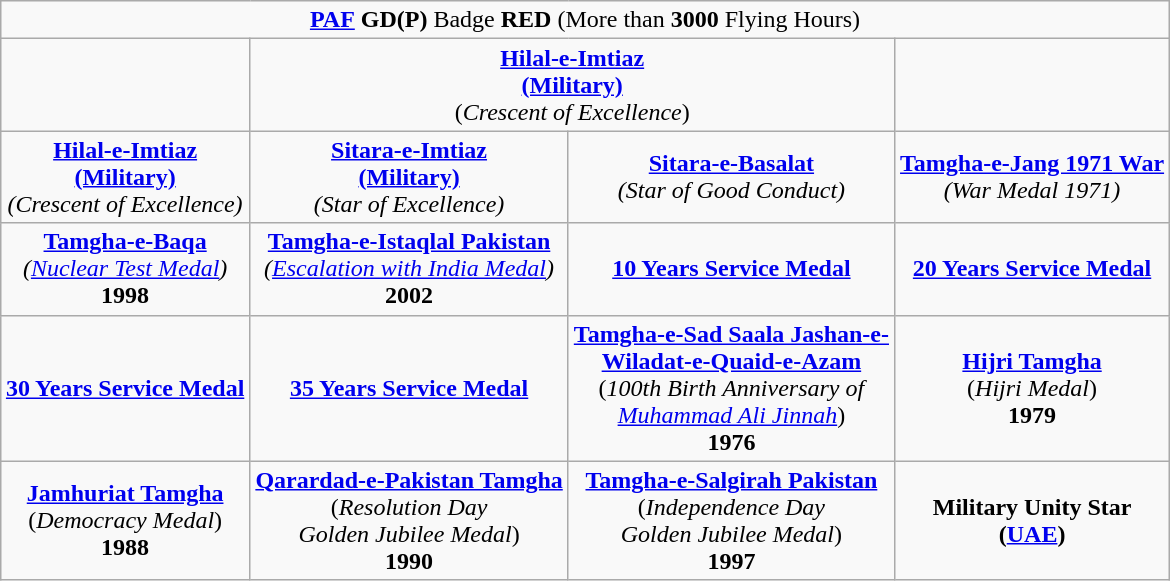<table class="wikitable" style="margin:1em auto; text-align:center;">
<tr>
<td colspan="4"><a href='#'><strong>PAF</strong></a> <strong>GD(P)</strong> Badge <strong>RED</strong> (More than <strong>3000</strong> Flying Hours)</td>
</tr>
<tr>
<td></td>
<td colspan="2"><a href='#'><strong>Hilal-e-Imtiaz</strong></a><br><strong><a href='#'>(Military)</a></strong><br>(<em>Crescent of Excellence</em>)</td>
<td></td>
</tr>
<tr>
<td><a href='#'><strong>Hilal-e-Imtiaz</strong></a><br><strong><a href='#'>(Military)</a></strong><br><em>(Crescent of Excellence)</em></td>
<td><strong><a href='#'>Sitara-e-Imtiaz</a></strong><br><strong><a href='#'>(Military)</a></strong><br><em>(Star of Excellence)</em></td>
<td><strong><a href='#'>Sitara-e-Basalat</a></strong><br><em>(Star of Good Conduct)</em></td>
<td><strong><a href='#'>Tamgha-e-Jang 1971 War</a></strong><br><em>(War Medal 1971)</em></td>
</tr>
<tr>
<td><strong><a href='#'>Tamgha-e-Baqa</a></strong><br><em>(<a href='#'>Nuclear Test Medal</a>)</em><br><strong>1998</strong></td>
<td><strong><a href='#'>Tamgha-e-Istaqlal Pakistan</a></strong><br><em>(<a href='#'>Escalation with India Medal</a>)</em><br><strong>2002</strong></td>
<td><strong><a href='#'>10 Years Service Medal</a></strong></td>
<td><strong><a href='#'>20 Years Service Medal</a></strong></td>
</tr>
<tr>
<td><strong><a href='#'>30 Years Service Medal</a></strong></td>
<td><strong><a href='#'>35 Years Service Medal</a></strong></td>
<td><strong><a href='#'>Tamgha-e-Sad Saala Jashan-e-</a></strong><br><strong><a href='#'>Wiladat-e-Quaid-e-Azam</a></strong><br>(<em>100th Birth Anniversary of</em><br><em><a href='#'>Muhammad Ali Jinnah</a></em>)<br><strong>1976</strong></td>
<td><strong><a href='#'>Hijri Tamgha</a></strong><br>(<em>Hijri Medal</em>)<br><strong>1979</strong></td>
</tr>
<tr>
<td><strong><a href='#'>Jamhuriat Tamgha</a></strong><br>(<em>Democracy Medal</em>)<br><strong>1988</strong></td>
<td><strong><a href='#'>Qarardad-e-Pakistan Tamgha</a></strong><br>(<em>Resolution Day</em><br><em>Golden Jubilee Medal</em>)<br><strong>1990</strong></td>
<td><strong><a href='#'>Tamgha-e-Salgirah Pakistan</a></strong><br>(<em>Independence Day</em><br><em>Golden Jubilee Medal</em>)<br><strong>1997</strong></td>
<td><strong>Military Unity Star</strong><br><strong>(<a href='#'>UAE</a>)</strong></td>
</tr>
</table>
